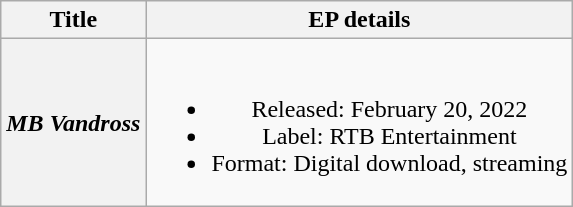<table class="wikitable plainrowheaders" style="text-align:center">
<tr>
<th>Title</th>
<th>EP details</th>
</tr>
<tr>
<th scope="row"><em>MB Vandross</em></th>
<td><br><ul><li>Released: February 20, 2022</li><li>Label: RTB Entertainment</li><li>Format: Digital download, streaming</li></ul></td>
</tr>
</table>
